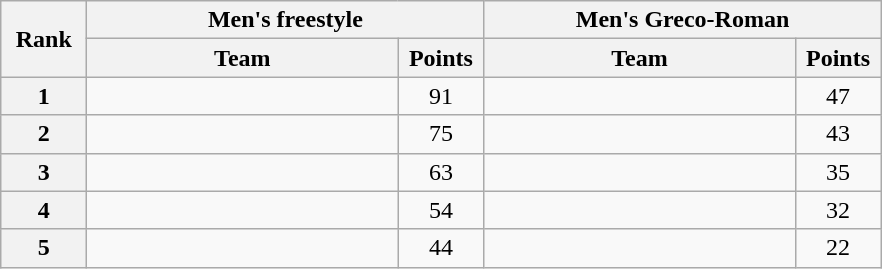<table class="wikitable" style="text-align:center;">
<tr>
<th width=50 rowspan="2">Rank</th>
<th colspan="2">Men's freestyle</th>
<th colspan="2">Men's Greco-Roman</th>
</tr>
<tr>
<th width=200>Team</th>
<th width=50>Points</th>
<th width=200>Team</th>
<th width=50>Points</th>
</tr>
<tr>
<th>1</th>
<td align=left></td>
<td>91</td>
<td align=left></td>
<td>47</td>
</tr>
<tr>
<th>2</th>
<td align=left></td>
<td>75</td>
<td align=left></td>
<td>43</td>
</tr>
<tr>
<th>3</th>
<td align=left></td>
<td>63</td>
<td align=left></td>
<td>35</td>
</tr>
<tr>
<th>4</th>
<td align=left></td>
<td>54</td>
<td align=left></td>
<td>32</td>
</tr>
<tr>
<th>5</th>
<td align=left></td>
<td>44</td>
<td align=left></td>
<td>22</td>
</tr>
</table>
